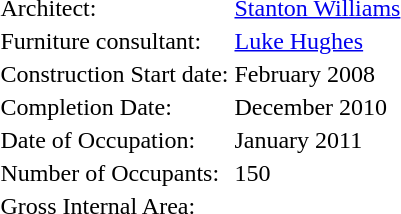<table>
<tr>
<td>Architect:</td>
<td><a href='#'>Stanton Williams</a></td>
</tr>
<tr>
<td>Furniture consultant:</td>
<td><a href='#'>Luke Hughes</a></td>
</tr>
<tr>
<td>Construction Start date:</td>
<td>February 2008</td>
</tr>
<tr>
<td>Completion Date:</td>
<td>December 2010</td>
</tr>
<tr>
<td>Date of Occupation:</td>
<td>January 2011</td>
</tr>
<tr>
<td>Number of Occupants:</td>
<td>150</td>
</tr>
<tr>
<td>Gross Internal Area:</td>
<td></td>
</tr>
</table>
